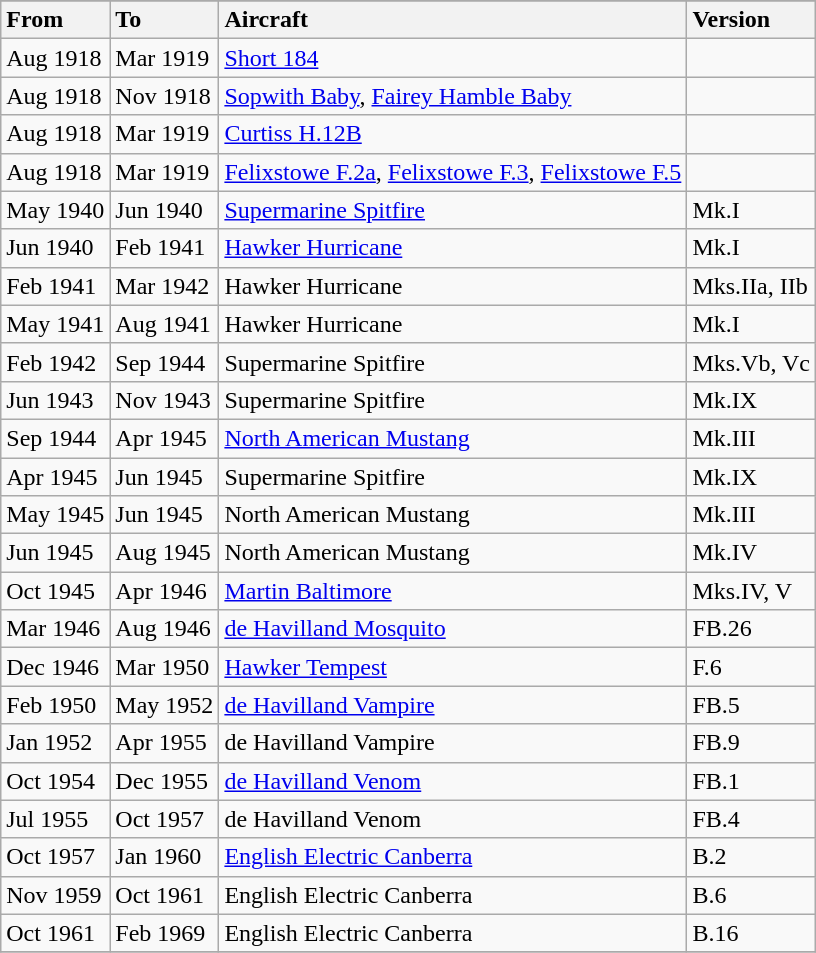<table class="wikitable">
<tr>
</tr>
<tr>
<th style="text-align: left; ">From</th>
<th style="text-align: left; ">To</th>
<th style="text-align: left; ">Aircraft</th>
<th style="text-align: left; ">Version</th>
</tr>
<tr>
<td>Aug 1918</td>
<td>Mar 1919</td>
<td><a href='#'>Short 184</a></td>
<td></td>
</tr>
<tr>
<td>Aug 1918</td>
<td>Nov 1918</td>
<td><a href='#'>Sopwith Baby</a>, <a href='#'>Fairey Hamble Baby</a></td>
<td></td>
</tr>
<tr>
<td>Aug 1918</td>
<td>Mar 1919</td>
<td><a href='#'>Curtiss H.12B</a></td>
<td></td>
</tr>
<tr>
<td>Aug 1918</td>
<td>Mar 1919</td>
<td><a href='#'>Felixstowe F.2a</a>, <a href='#'>Felixstowe F.3</a>, <a href='#'>Felixstowe F.5</a></td>
<td></td>
</tr>
<tr>
<td>May 1940</td>
<td>Jun 1940</td>
<td><a href='#'>Supermarine Spitfire</a></td>
<td>Mk.I</td>
</tr>
<tr>
<td>Jun 1940</td>
<td>Feb 1941</td>
<td><a href='#'>Hawker Hurricane</a></td>
<td>Mk.I</td>
</tr>
<tr>
<td>Feb 1941</td>
<td>Mar 1942</td>
<td>Hawker Hurricane</td>
<td>Mks.IIa, IIb</td>
</tr>
<tr>
<td>May 1941</td>
<td>Aug 1941</td>
<td>Hawker Hurricane</td>
<td>Mk.I</td>
</tr>
<tr>
<td>Feb 1942</td>
<td>Sep 1944</td>
<td>Supermarine Spitfire</td>
<td>Mks.Vb, Vc</td>
</tr>
<tr>
<td>Jun 1943</td>
<td>Nov 1943</td>
<td>Supermarine Spitfire</td>
<td>Mk.IX</td>
</tr>
<tr>
<td>Sep 1944</td>
<td>Apr 1945</td>
<td><a href='#'>North American Mustang</a></td>
<td>Mk.III</td>
</tr>
<tr>
<td>Apr 1945</td>
<td>Jun 1945</td>
<td>Supermarine Spitfire</td>
<td>Mk.IX</td>
</tr>
<tr>
<td>May 1945</td>
<td>Jun 1945</td>
<td>North American Mustang</td>
<td>Mk.III</td>
</tr>
<tr>
<td>Jun 1945</td>
<td>Aug 1945</td>
<td>North American Mustang</td>
<td>Mk.IV</td>
</tr>
<tr>
<td>Oct 1945</td>
<td>Apr 1946</td>
<td><a href='#'>Martin Baltimore</a></td>
<td>Mks.IV, V</td>
</tr>
<tr>
<td>Mar 1946</td>
<td>Aug 1946</td>
<td><a href='#'>de Havilland Mosquito</a></td>
<td>FB.26</td>
</tr>
<tr>
<td>Dec 1946</td>
<td>Mar 1950</td>
<td><a href='#'>Hawker Tempest</a></td>
<td>F.6</td>
</tr>
<tr>
<td>Feb 1950</td>
<td>May 1952</td>
<td><a href='#'>de Havilland Vampire</a></td>
<td>FB.5</td>
</tr>
<tr>
<td>Jan 1952</td>
<td>Apr 1955</td>
<td>de Havilland Vampire</td>
<td>FB.9</td>
</tr>
<tr>
<td>Oct 1954</td>
<td>Dec 1955</td>
<td><a href='#'>de Havilland Venom</a></td>
<td>FB.1</td>
</tr>
<tr>
<td>Jul 1955</td>
<td>Oct 1957</td>
<td>de Havilland Venom</td>
<td>FB.4</td>
</tr>
<tr>
<td>Oct 1957</td>
<td>Jan 1960</td>
<td><a href='#'>English Electric Canberra</a></td>
<td>B.2</td>
</tr>
<tr>
<td>Nov 1959</td>
<td>Oct 1961</td>
<td>English Electric Canberra</td>
<td>B.6</td>
</tr>
<tr>
<td>Oct 1961</td>
<td>Feb 1969</td>
<td>English Electric Canberra</td>
<td>B.16</td>
</tr>
<tr>
</tr>
</table>
